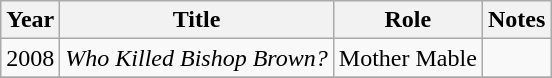<table class="wikitable plainrowheaders sortable" style="margin-right: 0;">
<tr>
<th scope="col">Year</th>
<th scope="col">Title</th>
<th scope="col">Role</th>
<th scope="col" class="unsortable">Notes</th>
</tr>
<tr>
<td>2008</td>
<td><em>Who Killed Bishop Brown?</em> </td>
<td>Mother Mable</td>
<td></td>
</tr>
<tr>
</tr>
</table>
